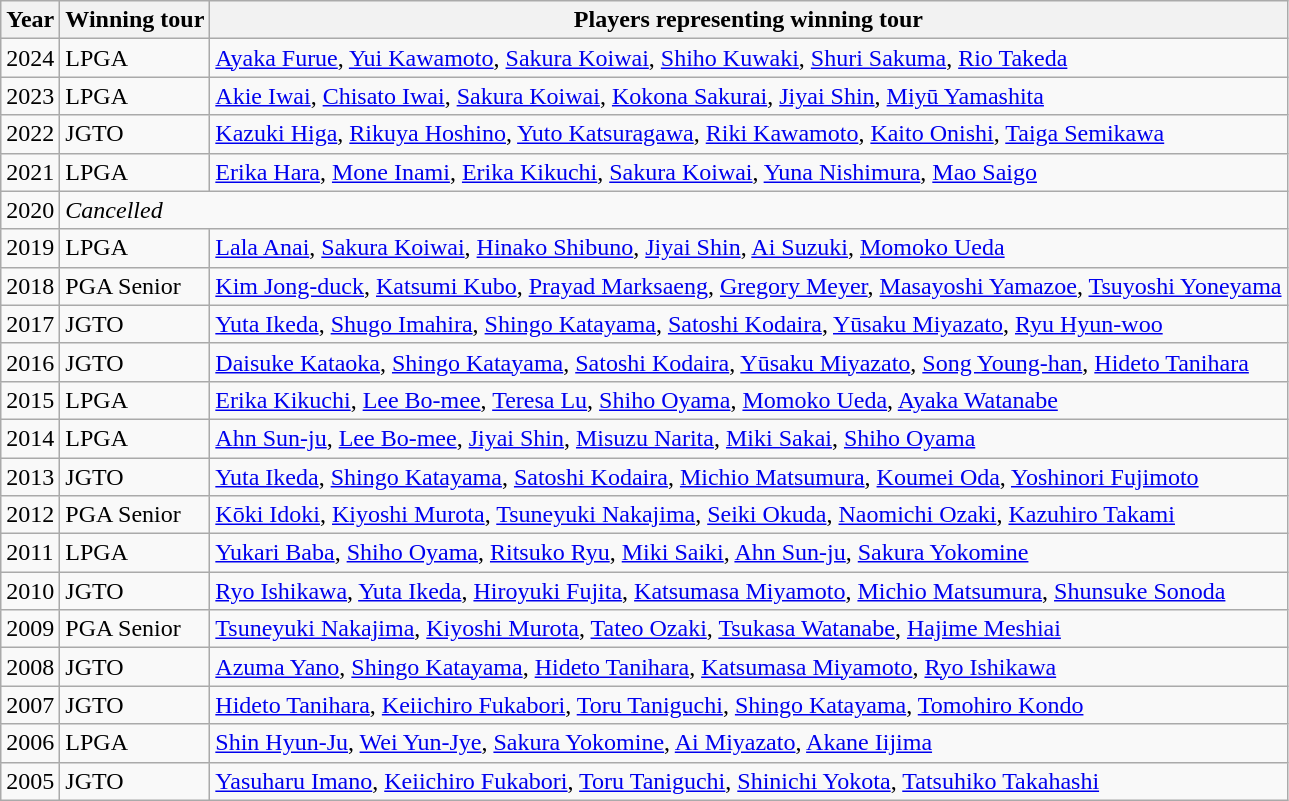<table class="wikitable">
<tr>
<th>Year</th>
<th>Winning tour</th>
<th>Players representing winning tour</th>
</tr>
<tr>
<td>2024</td>
<td>LPGA</td>
<td><a href='#'>Ayaka Furue</a>, <a href='#'>Yui Kawamoto</a>, <a href='#'>Sakura Koiwai</a>, <a href='#'>Shiho Kuwaki</a>, <a href='#'>Shuri Sakuma</a>, <a href='#'>Rio Takeda</a></td>
</tr>
<tr>
<td>2023</td>
<td>LPGA</td>
<td><a href='#'>Akie Iwai</a>, <a href='#'>Chisato Iwai</a>, <a href='#'>Sakura Koiwai</a>, <a href='#'>Kokona Sakurai</a>, <a href='#'>Jiyai Shin</a>, <a href='#'>Miyū Yamashita</a></td>
</tr>
<tr>
<td>2022</td>
<td>JGTO</td>
<td><a href='#'>Kazuki Higa</a>, <a href='#'>Rikuya Hoshino</a>, <a href='#'>Yuto Katsuragawa</a>, <a href='#'>Riki Kawamoto</a>, <a href='#'>Kaito Onishi</a>, <a href='#'>Taiga Semikawa</a></td>
</tr>
<tr>
<td>2021</td>
<td>LPGA</td>
<td><a href='#'>Erika Hara</a>, <a href='#'>Mone Inami</a>, <a href='#'>Erika Kikuchi</a>, <a href='#'>Sakura Koiwai</a>, <a href='#'>Yuna Nishimura</a>, <a href='#'>Mao Saigo</a></td>
</tr>
<tr>
<td>2020</td>
<td colspan=2><em>Cancelled</em></td>
</tr>
<tr>
<td>2019</td>
<td>LPGA</td>
<td><a href='#'>Lala Anai</a>, <a href='#'>Sakura Koiwai</a>, <a href='#'>Hinako Shibuno</a>, <a href='#'>Jiyai Shin</a>, <a href='#'>Ai Suzuki</a>, <a href='#'>Momoko Ueda</a></td>
</tr>
<tr>
<td>2018</td>
<td>PGA Senior</td>
<td><a href='#'>Kim Jong-duck</a>, <a href='#'>Katsumi Kubo</a>, <a href='#'>Prayad Marksaeng</a>, <a href='#'>Gregory Meyer</a>, <a href='#'>Masayoshi Yamazoe</a>, <a href='#'>Tsuyoshi Yoneyama</a></td>
</tr>
<tr>
<td>2017</td>
<td>JGTO</td>
<td><a href='#'>Yuta Ikeda</a>, <a href='#'>Shugo Imahira</a>, <a href='#'>Shingo Katayama</a>, <a href='#'>Satoshi Kodaira</a>, <a href='#'>Yūsaku Miyazato</a>, <a href='#'>Ryu Hyun-woo</a></td>
</tr>
<tr>
<td>2016</td>
<td>JGTO</td>
<td><a href='#'>Daisuke Kataoka</a>, <a href='#'>Shingo Katayama</a>, <a href='#'>Satoshi Kodaira</a>, <a href='#'>Yūsaku Miyazato</a>, <a href='#'>Song Young-han</a>, <a href='#'>Hideto Tanihara</a></td>
</tr>
<tr>
<td>2015</td>
<td>LPGA</td>
<td><a href='#'>Erika Kikuchi</a>, <a href='#'>Lee Bo-mee</a>, <a href='#'>Teresa Lu</a>, <a href='#'>Shiho Oyama</a>, <a href='#'>Momoko Ueda</a>, <a href='#'>Ayaka Watanabe</a></td>
</tr>
<tr>
<td>2014</td>
<td>LPGA</td>
<td><a href='#'>Ahn Sun-ju</a>, <a href='#'>Lee Bo-mee</a>, <a href='#'>Jiyai Shin</a>, <a href='#'>Misuzu Narita</a>, <a href='#'>Miki Sakai</a>, <a href='#'>Shiho Oyama</a></td>
</tr>
<tr>
<td>2013</td>
<td>JGTO</td>
<td><a href='#'>Yuta Ikeda</a>, <a href='#'>Shingo Katayama</a>, <a href='#'>Satoshi Kodaira</a>, <a href='#'>Michio Matsumura</a>, <a href='#'>Koumei Oda</a>, <a href='#'>Yoshinori Fujimoto</a></td>
</tr>
<tr>
<td>2012</td>
<td>PGA Senior</td>
<td><a href='#'>Kōki Idoki</a>, <a href='#'>Kiyoshi Murota</a>, <a href='#'>Tsuneyuki Nakajima</a>, <a href='#'>Seiki Okuda</a>, <a href='#'>Naomichi Ozaki</a>, <a href='#'>Kazuhiro Takami</a></td>
</tr>
<tr>
<td>2011</td>
<td>LPGA</td>
<td><a href='#'>Yukari Baba</a>, <a href='#'>Shiho Oyama</a>, <a href='#'>Ritsuko Ryu</a>, <a href='#'>Miki Saiki</a>, <a href='#'>Ahn Sun-ju</a>, <a href='#'>Sakura Yokomine</a></td>
</tr>
<tr>
<td>2010</td>
<td>JGTO</td>
<td><a href='#'>Ryo Ishikawa</a>, <a href='#'>Yuta Ikeda</a>, <a href='#'>Hiroyuki Fujita</a>, <a href='#'>Katsumasa Miyamoto</a>, <a href='#'>Michio Matsumura</a>, <a href='#'>Shunsuke Sonoda</a></td>
</tr>
<tr>
<td>2009</td>
<td>PGA Senior</td>
<td><a href='#'>Tsuneyuki Nakajima</a>, <a href='#'>Kiyoshi Murota</a>, <a href='#'>Tateo Ozaki</a>, <a href='#'>Tsukasa Watanabe</a>, <a href='#'>Hajime Meshiai</a></td>
</tr>
<tr>
<td>2008</td>
<td>JGTO</td>
<td><a href='#'>Azuma Yano</a>, <a href='#'>Shingo Katayama</a>, <a href='#'>Hideto Tanihara</a>, <a href='#'>Katsumasa Miyamoto</a>, <a href='#'>Ryo Ishikawa</a></td>
</tr>
<tr>
<td>2007</td>
<td>JGTO</td>
<td><a href='#'>Hideto Tanihara</a>, <a href='#'>Keiichiro Fukabori</a>, <a href='#'>Toru Taniguchi</a>, <a href='#'>Shingo Katayama</a>, <a href='#'>Tomohiro Kondo</a></td>
</tr>
<tr>
<td>2006</td>
<td>LPGA</td>
<td><a href='#'>Shin Hyun-Ju</a>, <a href='#'>Wei Yun-Jye</a>, <a href='#'>Sakura Yokomine</a>, <a href='#'>Ai Miyazato</a>, <a href='#'>Akane Iijima</a></td>
</tr>
<tr>
<td>2005</td>
<td>JGTO</td>
<td><a href='#'>Yasuharu Imano</a>, <a href='#'>Keiichiro Fukabori</a>, <a href='#'>Toru Taniguchi</a>, <a href='#'>Shinichi Yokota</a>, <a href='#'>Tatsuhiko Takahashi</a></td>
</tr>
</table>
